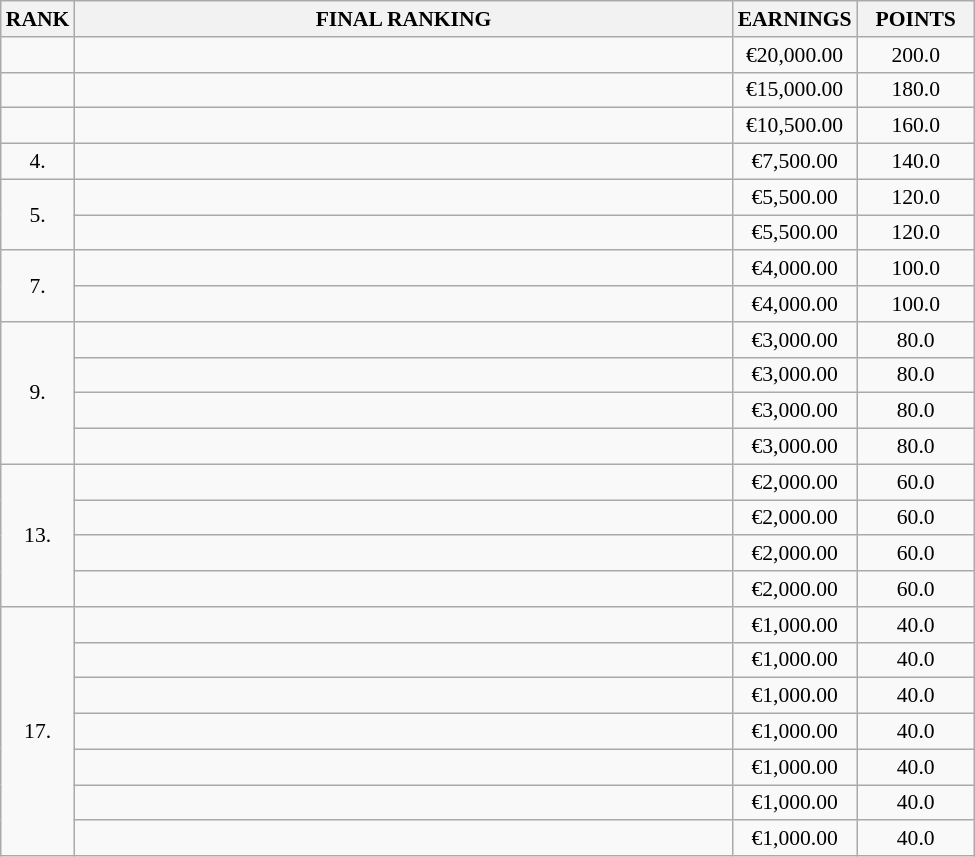<table class="wikitable" style="border-collapse: collapse; font-size: 90%;">
<tr>
<th>RANK</th>
<th style="width: 30em">FINAL RANKING</th>
<th style="width: 5em">EARNINGS</th>
<th style="width: 5em">POINTS</th>
</tr>
<tr>
<td align="center"></td>
<td></td>
<td align="center">€20,000.00</td>
<td align="center">200.0</td>
</tr>
<tr>
<td align="center"></td>
<td></td>
<td align="center">€15,000.00</td>
<td align="center">180.0</td>
</tr>
<tr>
<td align="center"></td>
<td></td>
<td align="center">€10,500.00</td>
<td align="center">160.0</td>
</tr>
<tr>
<td align="center">4.</td>
<td></td>
<td align="center">€7,500.00</td>
<td align="center">140.0</td>
</tr>
<tr>
<td rowspan=2 align="center">5.</td>
<td></td>
<td align="center">€5,500.00</td>
<td align="center">120.0</td>
</tr>
<tr>
<td></td>
<td align="center">€5,500.00</td>
<td align="center">120.0</td>
</tr>
<tr>
<td rowspan=2 align="center">7.</td>
<td></td>
<td align="center">€4,000.00</td>
<td align="center">100.0</td>
</tr>
<tr>
<td></td>
<td align="center">€4,000.00</td>
<td align="center">100.0</td>
</tr>
<tr>
<td rowspan=4 align="center">9.</td>
<td></td>
<td align="center">€3,000.00</td>
<td align="center">80.0</td>
</tr>
<tr>
<td></td>
<td align="center">€3,000.00</td>
<td align="center">80.0</td>
</tr>
<tr>
<td></td>
<td align="center">€3,000.00</td>
<td align="center">80.0</td>
</tr>
<tr>
<td></td>
<td align="center">€3,000.00</td>
<td align="center">80.0</td>
</tr>
<tr>
<td rowspan=4 align="center">13.</td>
<td></td>
<td align="center">€2,000.00</td>
<td align="center">60.0</td>
</tr>
<tr>
<td></td>
<td align="center">€2,000.00</td>
<td align="center">60.0</td>
</tr>
<tr>
<td></td>
<td align="center">€2,000.00</td>
<td align="center">60.0</td>
</tr>
<tr>
<td></td>
<td align="center">€2,000.00</td>
<td align="center">60.0</td>
</tr>
<tr>
<td rowspan=8 align="center">17.</td>
<td></td>
<td align="center">€1,000.00</td>
<td align="center">40.0</td>
</tr>
<tr>
<td></td>
<td align="center">€1,000.00</td>
<td align="center">40.0</td>
</tr>
<tr>
<td></td>
<td align="center">€1,000.00</td>
<td align="center">40.0</td>
</tr>
<tr>
<td></td>
<td align="center">€1,000.00</td>
<td align="center">40.0</td>
</tr>
<tr>
<td></td>
<td align="center">€1,000.00</td>
<td align="center">40.0</td>
</tr>
<tr>
<td></td>
<td align="center">€1,000.00</td>
<td align="center">40.0</td>
</tr>
<tr>
<td></td>
<td align="center">€1,000.00</td>
<td align="center">40.0</td>
</tr>
</table>
